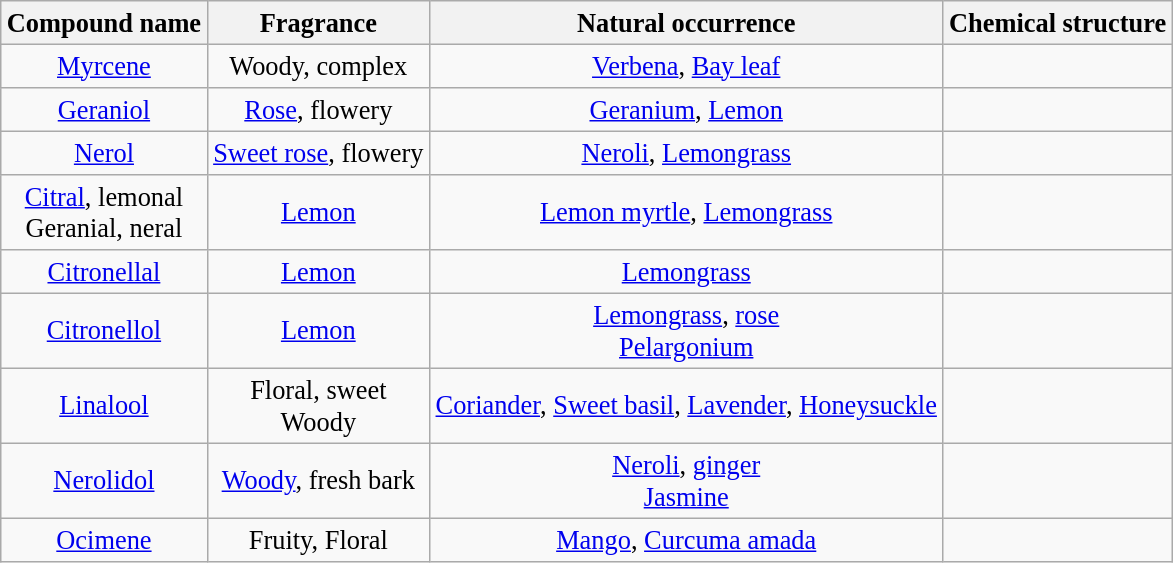<table class="wikitable" style="font-size: 110%">
<tr>
<th>Compound name</th>
<th>Fragrance</th>
<th>Natural occurrence</th>
<th>Chemical structure</th>
</tr>
<tr align=center>
<td><a href='#'>Myrcene</a></td>
<td>Woody, complex</td>
<td><a href='#'>Verbena</a>, <a href='#'>Bay leaf</a></td>
<td></td>
</tr>
<tr align=center>
<td><a href='#'>Geraniol</a></td>
<td><a href='#'>Rose</a>, flowery</td>
<td><a href='#'>Geranium</a>, <a href='#'>Lemon</a></td>
<td></td>
</tr>
<tr align=center>
<td><a href='#'>Nerol</a></td>
<td><a href='#'>Sweet rose</a>, flowery</td>
<td><a href='#'>Neroli</a>, <a href='#'>Lemongrass</a></td>
<td></td>
</tr>
<tr align=center>
<td><a href='#'>Citral</a>, lemonal <br> Geranial, neral</td>
<td><a href='#'>Lemon</a></td>
<td><a href='#'>Lemon myrtle</a>, <a href='#'>Lemongrass</a></td>
<td></td>
</tr>
<tr align=center>
<td><a href='#'>Citronellal</a></td>
<td><a href='#'>Lemon</a></td>
<td><a href='#'>Lemongrass</a></td>
<td></td>
</tr>
<tr align=center>
<td><a href='#'>Citronellol</a></td>
<td><a href='#'>Lemon</a></td>
<td><a href='#'>Lemongrass</a>, <a href='#'>rose</a> <br> <a href='#'>Pelargonium</a></td>
<td></td>
</tr>
<tr align=center>
<td><a href='#'>Linalool</a></td>
<td>Floral, sweet <br> Woody</td>
<td><a href='#'>Coriander</a>, <a href='#'>Sweet basil</a>, <a href='#'>Lavender</a>, <a href='#'>Honeysuckle</a></td>
<td></td>
</tr>
<tr align=center>
<td><a href='#'>Nerolidol</a></td>
<td><a href='#'>Woody</a>, fresh bark</td>
<td><a href='#'>Neroli</a>, <a href='#'>ginger</a> <br> <a href='#'>Jasmine</a></td>
<td></td>
</tr>
<tr align=center>
<td><a href='#'>Ocimene</a></td>
<td>Fruity, Floral</td>
<td><a href='#'>Mango</a>, <a href='#'>Curcuma amada</a></td>
<td></td>
</tr>
</table>
